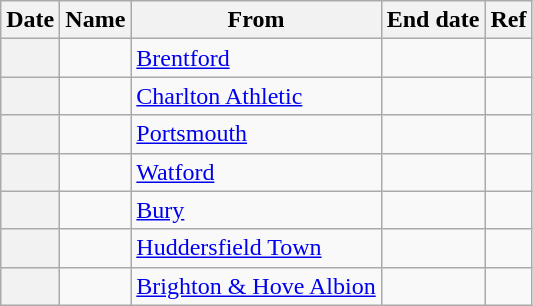<table class="wikitable sortable plainrowheaders">
<tr>
<th scope=col>Date</th>
<th scope=col>Name</th>
<th scope=col>From</th>
<th scope=col>End date</th>
<th scope=col class=unsortable>Ref</th>
</tr>
<tr>
<th scope=row></th>
<td></td>
<td><a href='#'>Brentford</a></td>
<td></td>
<td style="text-align:center;"></td>
</tr>
<tr>
<th scope=row></th>
<td></td>
<td><a href='#'>Charlton Athletic</a></td>
<td></td>
<td style="text-align:center;"></td>
</tr>
<tr>
<th scope=row></th>
<td></td>
<td><a href='#'>Portsmouth</a></td>
<td></td>
<td style="text-align:center;"></td>
</tr>
<tr>
<th scope=row></th>
<td></td>
<td><a href='#'>Watford</a></td>
<td></td>
<td style="text-align:center;"></td>
</tr>
<tr>
<th scope=row></th>
<td></td>
<td><a href='#'>Bury</a></td>
<td></td>
<td style="text-align:center;"></td>
</tr>
<tr>
<th scope=row></th>
<td></td>
<td><a href='#'>Huddersfield Town</a></td>
<td></td>
<td style="text-align:center;"></td>
</tr>
<tr>
<th scope=row></th>
<td></td>
<td><a href='#'>Brighton & Hove Albion</a></td>
<td></td>
<td style="text-align:center;"></td>
</tr>
</table>
